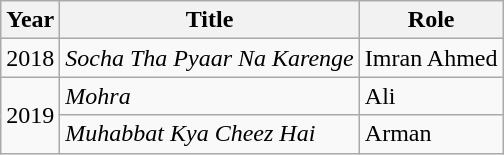<table class="wikitable sortable plainrowheaders">
<tr style="text-align:center;">
<th scope="col">Year</th>
<th scope="col">Title</th>
<th scope="col">Role</th>
</tr>
<tr>
<td>2018</td>
<td><em>Socha Tha Pyaar Na Karenge</em></td>
<td>Imran Ahmed</td>
</tr>
<tr>
<td rowspan="2">2019</td>
<td><em>Mohra</em></td>
<td>Ali</td>
</tr>
<tr>
<td><em>Muhabbat Kya Cheez Hai</em></td>
<td>Arman</td>
</tr>
</table>
